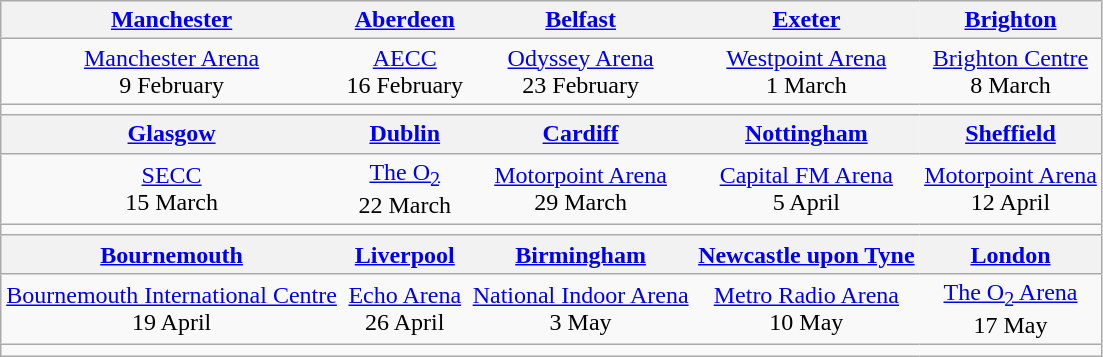<table class="wikitable" style="text-align:center;">
<tr>
<th style="border-left:none; border-right:none;"> <a href='#'>Manchester</a></th>
<th style="border-left:none; border-right:none;"> <a href='#'>Aberdeen</a></th>
<th style="border-left:none; border-right:none;"> <a href='#'>Belfast</a></th>
<th style="border-left:none; border-right:none;"> <a href='#'>Exeter</a></th>
<th style="border-left:none; border-right:none;"> <a href='#'>Brighton</a></th>
</tr>
<tr>
<td style="border-left:none; border-right:none;"><a href='#'>Manchester Arena</a><br>9 February</td>
<td style="border-left:none; border-right:none;"><a href='#'>AECC</a><br>16 February</td>
<td style="border-left:none; border-right:none;"><a href='#'>Odyssey Arena</a><br>23 February</td>
<td style="border-left:none; border-right:none;"><a href='#'>Westpoint Arena</a><br>1 March</td>
<td style="border-left:none; border-right:none;"><a href='#'>Brighton Centre</a><br>8 March</td>
</tr>
<tr>
<td style="border:none;"></td>
<td style="border:none;"></td>
<td style="border:none;"></td>
<td style="border:none;"></td>
<td style="border:none;"></td>
</tr>
<tr>
<th style="border-left:none; border-right:none;"> <a href='#'>Glasgow</a></th>
<th style="border-left:none; border-right:none;"> <a href='#'>Dublin</a></th>
<th style="border-left:none; border-right:none;"> <a href='#'>Cardiff</a></th>
<th style="border-left:none; border-right:none;"> <a href='#'>Nottingham</a></th>
<th style="border-left:none; border-right:none;"> <a href='#'>Sheffield</a></th>
</tr>
<tr>
<td style="border-left:none; border-right:none;"><a href='#'>SECC</a><br>15 March</td>
<td style="border-left:none; border-right:none;"><a href='#'>The O<sub>2</sub></a><br>22 March</td>
<td style="border-left:none; border-right:none;"><a href='#'>Motorpoint Arena</a><br>29 March</td>
<td style="border-left:none; border-right:none;"><a href='#'>Capital FM Arena</a><br>5 April</td>
<td style="border-left:none; border-right:none;"><a href='#'>Motorpoint Arena</a><br>12 April</td>
</tr>
<tr>
<td style="border:none;"></td>
<td style="border:none;"></td>
<td style="border:none;"></td>
<td style="border:none;"></td>
<td style="border:none;"></td>
</tr>
<tr>
<th style="border-left:none; border-right:none;"> <a href='#'>Bournemouth</a></th>
<th style="border-left:none; border-right:none;"> <a href='#'>Liverpool</a></th>
<th style="border-left:none; border-right:none;"> <a href='#'>Birmingham</a></th>
<th style="border-left:none; border-right:none;"> <a href='#'>Newcastle upon Tyne</a></th>
<th style="border-left:none; border-right:none;"> <a href='#'>London</a></th>
</tr>
<tr>
<td style="border-left:none; border-right:none;"><a href='#'>Bournemouth International Centre</a><br>19 April</td>
<td style="border-left:none; border-right:none;"><a href='#'>Echo Arena</a><br>26 April</td>
<td style="border-left:none; border-right:none;"><a href='#'>National Indoor Arena</a><br>3 May</td>
<td style="border-left:none; border-right:none;"><a href='#'>Metro Radio Arena</a><br>10 May</td>
<td style="border-left:none; border-right:none;"><a href='#'>The O<sub>2</sub> Arena</a><br>17 May</td>
</tr>
<tr>
<td style="border:none;"></td>
<td style="border:none;"></td>
<td style="border:none;"></td>
<td style="border:none;"></td>
<td style="border:none;"></td>
</tr>
</table>
